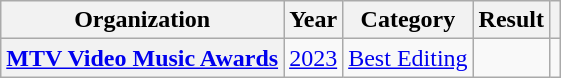<table class="wikitable sortable plainrowheaders" style="border:none; margin:0;">
<tr>
<th scope="col">Organization</th>
<th scope="col">Year</th>
<th scope="col">Category</th>
<th scope="col">Result</th>
<th class="unsortable" scope="col"></th>
</tr>
<tr>
<th scope="row"><a href='#'>MTV Video Music Awards</a></th>
<td><a href='#'>2023</a></td>
<td><a href='#'>Best Editing</a></td>
<td></td>
<td style="text-align:center;"></td>
</tr>
</table>
